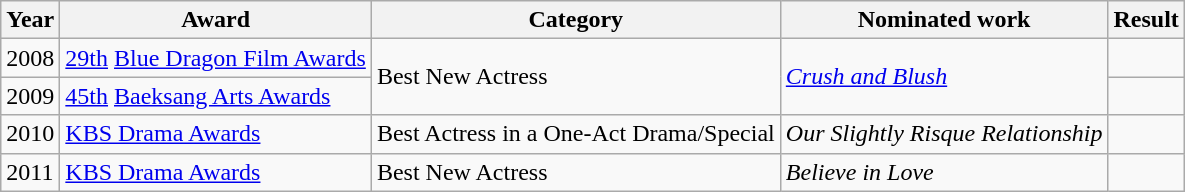<table class="wikitable sortable">
<tr>
<th>Year</th>
<th>Award</th>
<th>Category</th>
<th>Nominated work</th>
<th>Result</th>
</tr>
<tr>
<td>2008</td>
<td><a href='#'>29th</a> <a href='#'>Blue Dragon Film Awards</a></td>
<td rowspan="2">Best New Actress</td>
<td rowspan=2><em><a href='#'>Crush and Blush</a></em></td>
<td></td>
</tr>
<tr>
<td>2009</td>
<td><a href='#'>45th</a> <a href='#'>Baeksang Arts Awards</a></td>
<td></td>
</tr>
<tr>
<td>2010</td>
<td><a href='#'>KBS Drama Awards</a></td>
<td>Best Actress in a One-Act Drama/Special</td>
<td><em>Our Slightly Risque Relationship</em></td>
<td></td>
</tr>
<tr>
<td>2011</td>
<td><a href='#'>KBS Drama Awards</a></td>
<td>Best New Actress</td>
<td><em>Believe in Love</em></td>
<td></td>
</tr>
</table>
